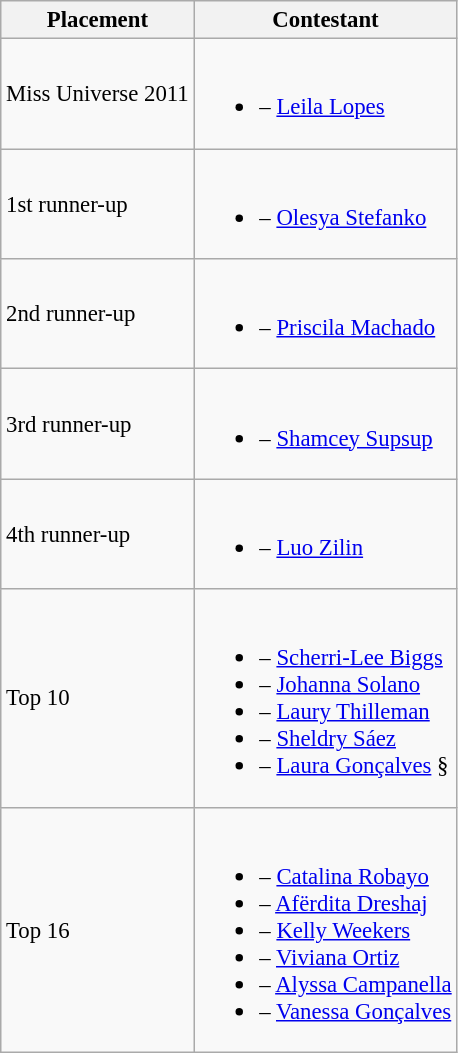<table class="wikitable sortable" style="font-size:95%;">
<tr>
<th>Placement</th>
<th>Contestant</th>
</tr>
<tr>
<td>Miss Universe 2011</td>
<td><br><ul><li> – <a href='#'>Leila Lopes</a></li></ul></td>
</tr>
<tr>
<td>1st runner-up</td>
<td><br><ul><li> – <a href='#'>Olesya Stefanko</a></li></ul></td>
</tr>
<tr>
<td>2nd runner-up</td>
<td><br><ul><li> – <a href='#'>Priscila Machado</a></li></ul></td>
</tr>
<tr>
<td>3rd runner-up</td>
<td><br><ul><li> – <a href='#'>Shamcey Supsup</a></li></ul></td>
</tr>
<tr>
<td>4th runner-up</td>
<td><br><ul><li> – <a href='#'>Luo Zilin</a></li></ul></td>
</tr>
<tr>
<td>Top 10</td>
<td><br><ul><li> – <a href='#'>Scherri-Lee Biggs</a></li><li> – <a href='#'>Johanna Solano</a></li><li> – <a href='#'>Laury Thilleman</a></li><li> – <a href='#'>Sheldry Sáez</a></li><li> – <a href='#'>Laura Gonçalves</a> §</li></ul></td>
</tr>
<tr>
<td>Top 16</td>
<td><br><ul><li> – <a href='#'>Catalina Robayo</a></li><li> – <a href='#'>Afërdita Dreshaj</a></li><li> – <a href='#'>Kelly Weekers</a></li><li> – <a href='#'>Viviana Ortiz</a></li><li> – <a href='#'>Alyssa Campanella</a></li><li> – <a href='#'>Vanessa Gonçalves</a></li></ul></td>
</tr>
</table>
